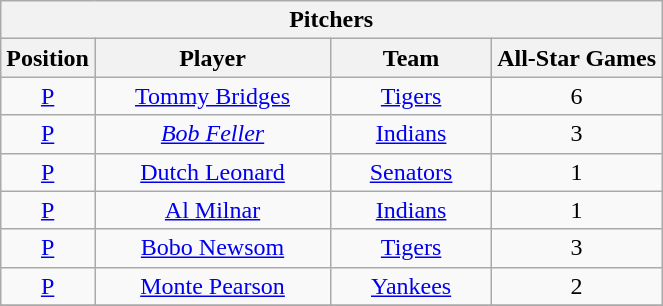<table class="wikitable" style="font-size: 100%; text-align:right;">
<tr>
<th colspan="4">Pitchers</th>
</tr>
<tr>
<th>Position</th>
<th width="150">Player</th>
<th width="100">Team</th>
<th>All-Star Games</th>
</tr>
<tr>
<td align="center"><a href='#'>P</a></td>
<td align="center"><a href='#'>Tommy Bridges</a></td>
<td align="center"><a href='#'>Tigers</a></td>
<td align="center">6</td>
</tr>
<tr>
<td align="center"><a href='#'>P</a></td>
<td align="center"><em><a href='#'>Bob Feller</a></em></td>
<td align="center"><a href='#'>Indians</a></td>
<td align="center">3</td>
</tr>
<tr>
<td align="center"><a href='#'>P</a></td>
<td align="center"><a href='#'>Dutch Leonard</a></td>
<td align="center"><a href='#'>Senators</a></td>
<td align="center">1</td>
</tr>
<tr>
<td align="center"><a href='#'>P</a></td>
<td align="center"><a href='#'>Al Milnar</a></td>
<td align="center"><a href='#'>Indians</a></td>
<td align="center">1</td>
</tr>
<tr>
<td align="center"><a href='#'>P</a></td>
<td align="center"><a href='#'>Bobo Newsom</a></td>
<td align="center"><a href='#'>Tigers</a></td>
<td align="center">3</td>
</tr>
<tr>
<td align="center"><a href='#'>P</a></td>
<td align="center"><a href='#'>Monte Pearson</a></td>
<td align="center"><a href='#'>Yankees</a></td>
<td align="center">2</td>
</tr>
<tr>
</tr>
</table>
